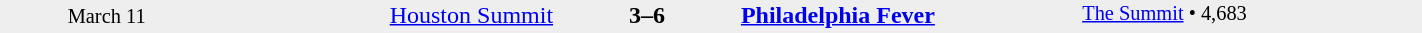<table cellspacing="0" style="width: 75%; background: #eeeeee">
<tr>
<td style=font-size:85% align=center rowspan=3 width=15%>March 11</td>
<td width=24% align=right><a href='#'>Houston Summit</a></td>
<td align=center width=13%><strong>3–6</strong></td>
<td width=24%><strong><a href='#'>Philadelphia Fever</a></strong></td>
<td style=font-size:85% rowspan=3 valign=top><a href='#'>The Summit</a> • 4,683</td>
</tr>
<tr style=font-size:85%>
<td align=right valign=top></td>
<td valign=top></td>
<td align=left valign=top></td>
</tr>
</table>
